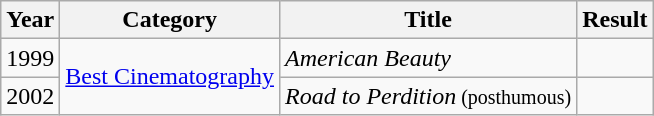<table class="wikitable">
<tr>
<th>Year</th>
<th>Category</th>
<th>Title</th>
<th>Result</th>
</tr>
<tr>
<td>1999</td>
<td rowspan=2><a href='#'>Best Cinematography</a></td>
<td><em>American Beauty</em></td>
<td></td>
</tr>
<tr>
<td>2002</td>
<td><em>Road to Perdition</em><small> (posthumous)</small></td>
<td></td>
</tr>
</table>
